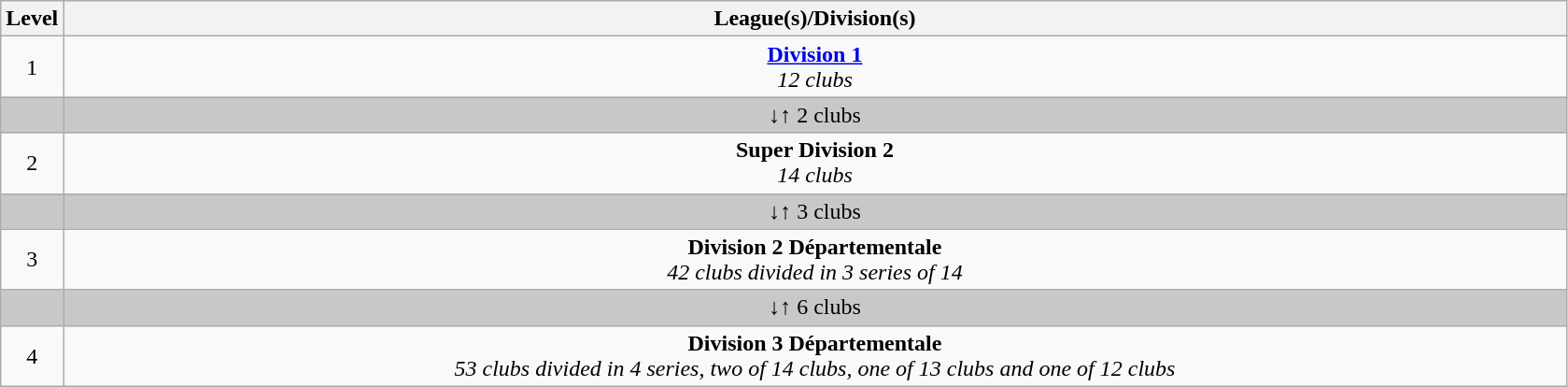<table class="wikitable" style="text-align: center;">
<tr>
<th>Level</th>
<th colspan="12">League(s)/Division(s)</th>
</tr>
<tr>
<td>1</td>
<td colspan="12"><strong><a href='#'>Division 1</a></strong><br><em>12 clubs</em></td>
</tr>
<tr style="background:#c8c8c8">
<td style="width:4%;"></td>
<td colspan="9" style="width:96%;">↓↑ 2 clubs</td>
</tr>
<tr>
<td>2</td>
<td colspan="12"><strong>Super Division 2</strong><br><em>14 clubs</em></td>
</tr>
<tr style="background:#c8c8c8">
<td style="width:4%;"></td>
<td colspan="9" style="width:96%;">↓↑ 3 clubs</td>
</tr>
<tr>
<td>3</td>
<td colspan="12"><strong>Division 2 Départementale</strong><br><em>42 clubs divided in 3 series of 14</em></td>
</tr>
<tr style="background:#c8c8c8">
<td style="width:4%;"></td>
<td colspan="9" style="width:96%;">↓↑ 6 clubs</td>
</tr>
<tr>
<td>4</td>
<td colspan="12"><strong>Division 3 Départementale</strong><br><em>53 clubs divided in 4 series, two of 14 clubs, one of 13 clubs and one of 12 clubs</em></td>
</tr>
</table>
